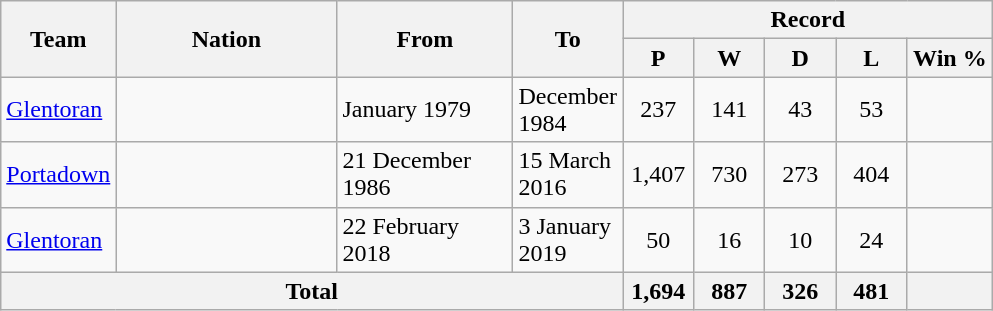<table class="wikitable" style="text-align: center">
<tr>
<th rowspan=2! width=65>Team</th>
<th rowspan=2! width=140>Nation</th>
<th rowspan=2! width=110>From</th>
<th rowspan=2! width=50>To</th>
<th colspan=8>Record</th>
</tr>
<tr>
<th width=40>P</th>
<th width=40>W</th>
<th width=40>D</th>
<th width=40>L</th>
<th width=50>Win %</th>
</tr>
<tr>
<td align="left"><a href='#'>Glentoran</a></td>
<td align="left"></td>
<td align=left>January 1979</td>
<td align=left>December 1984</td>
<td>237</td>
<td>141</td>
<td>43</td>
<td>53</td>
<td></td>
</tr>
<tr>
<td align="left"><a href='#'>Portadown</a></td>
<td align="left"></td>
<td align=left>21 December 1986</td>
<td align=left>15 March 2016</td>
<td>1,407</td>
<td>730</td>
<td>273</td>
<td>404</td>
<td></td>
</tr>
<tr>
<td align="left"><a href='#'>Glentoran</a></td>
<td align="left"></td>
<td align=left>22 February 2018</td>
<td align=left>3 January 2019</td>
<td>50</td>
<td>16</td>
<td>10</td>
<td>24</td>
<td></td>
</tr>
<tr>
<th align="center" colspan="4">Total</th>
<th>1,694</th>
<th>887</th>
<th>326</th>
<th>481</th>
<th></th>
</tr>
</table>
